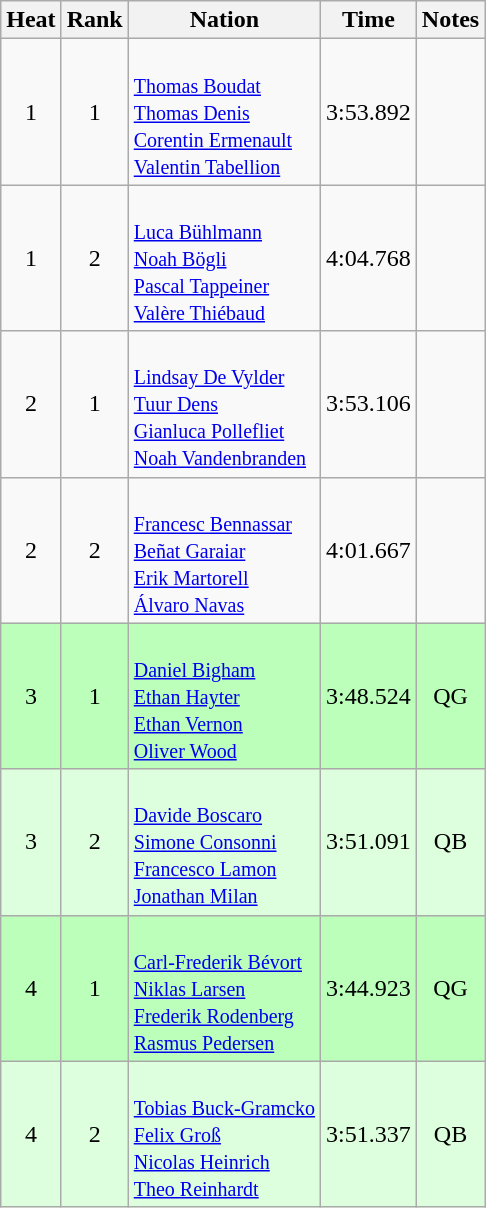<table class="wikitable sortable" style="text-align:center">
<tr>
<th>Heat</th>
<th>Rank</th>
<th>Nation</th>
<th>Time</th>
<th>Notes</th>
</tr>
<tr>
<td>1</td>
<td>1</td>
<td align=left><br><small><a href='#'>Thomas Boudat</a><br><a href='#'>Thomas Denis</a><br><a href='#'>Corentin Ermenault</a><br><a href='#'>Valentin Tabellion</a></small></td>
<td>3:53.892</td>
<td></td>
</tr>
<tr>
<td>1</td>
<td>2</td>
<td align=left><br><small><a href='#'>Luca Bühlmann</a><br><a href='#'>Noah Bögli</a><br><a href='#'>Pascal Tappeiner</a><br><a href='#'>Valère Thiébaud</a></small></td>
<td>4:04.768</td>
<td></td>
</tr>
<tr>
<td>2</td>
<td>1</td>
<td align=left><br><small><a href='#'>Lindsay De Vylder</a><br><a href='#'>Tuur Dens</a><br><a href='#'>Gianluca Pollefliet</a><br><a href='#'>Noah Vandenbranden</a></small></td>
<td>3:53.106</td>
<td></td>
</tr>
<tr>
<td>2</td>
<td>2</td>
<td align=left><br><small><a href='#'>Francesc Bennassar</a><br><a href='#'>Beñat Garaiar</a><br><a href='#'>Erik Martorell</a><br><a href='#'>Álvaro Navas</a></small></td>
<td>4:01.667</td>
<td></td>
</tr>
<tr bgcolor=bbffbb>
<td>3</td>
<td>1</td>
<td align=left><br><small><a href='#'>Daniel Bigham</a><br><a href='#'>Ethan Hayter</a><br><a href='#'>Ethan Vernon</a><br><a href='#'>Oliver Wood</a></small></td>
<td>3:48.524</td>
<td>QG</td>
</tr>
<tr bgcolor=ddffdd>
<td>3</td>
<td>2</td>
<td align=left><br><small><a href='#'>Davide Boscaro</a><br><a href='#'>Simone Consonni</a><br><a href='#'>Francesco Lamon</a><br><a href='#'>Jonathan Milan</a></small></td>
<td>3:51.091</td>
<td>QB</td>
</tr>
<tr bgcolor=bbffbb>
<td>4</td>
<td>1</td>
<td align=left><br><small><a href='#'>Carl-Frederik Bévort</a><br><a href='#'>Niklas Larsen</a><br><a href='#'>Frederik Rodenberg</a><br><a href='#'>Rasmus Pedersen</a></small></td>
<td>3:44.923</td>
<td>QG</td>
</tr>
<tr bgcolor=ddffdd>
<td>4</td>
<td>2</td>
<td align=left><br><small><a href='#'>Tobias Buck-Gramcko</a><br><a href='#'>Felix Groß</a><br><a href='#'>Nicolas Heinrich</a><br><a href='#'>Theo Reinhardt</a></small></td>
<td>3:51.337</td>
<td>QB</td>
</tr>
</table>
